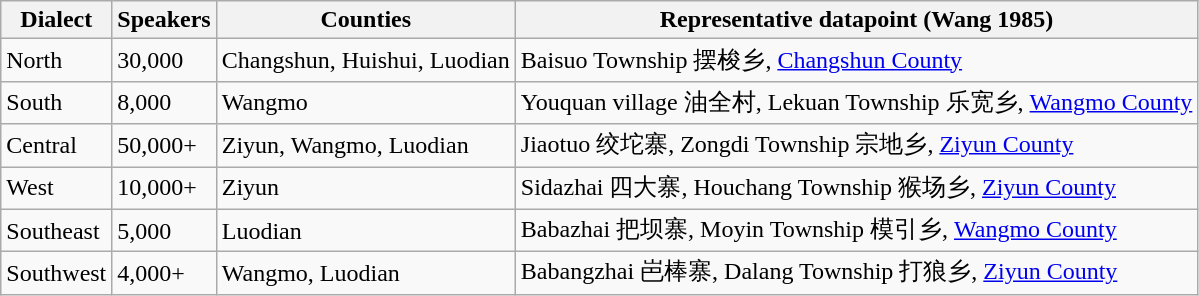<table class="wikitable">
<tr>
<th>Dialect</th>
<th>Speakers</th>
<th>Counties</th>
<th>Representative datapoint (Wang 1985)</th>
</tr>
<tr>
<td>North</td>
<td>30,000</td>
<td>Changshun, Huishui, Luodian</td>
<td>Baisuo Township 摆梭乡, <a href='#'>Changshun County</a></td>
</tr>
<tr>
<td>South</td>
<td>8,000</td>
<td>Wangmo</td>
<td>Youquan village 油全村, Lekuan Township 乐宽乡, <a href='#'>Wangmo County</a></td>
</tr>
<tr>
<td>Central</td>
<td>50,000+</td>
<td>Ziyun, Wangmo, Luodian</td>
<td>Jiaotuo 绞坨寨, Zongdi Township 宗地乡, <a href='#'>Ziyun County</a></td>
</tr>
<tr>
<td>West</td>
<td>10,000+</td>
<td>Ziyun</td>
<td>Sidazhai 四大寨, Houchang Township 猴场乡, <a href='#'>Ziyun County</a></td>
</tr>
<tr>
<td>Southeast</td>
<td>5,000</td>
<td>Luodian</td>
<td>Babazhai 把坝寨, Moyin Township 模引乡, <a href='#'>Wangmo County</a></td>
</tr>
<tr>
<td>Southwest</td>
<td>4,000+</td>
<td>Wangmo, Luodian</td>
<td>Babangzhai 岜棒寨, Dalang Township 打狼乡, <a href='#'>Ziyun County</a></td>
</tr>
</table>
